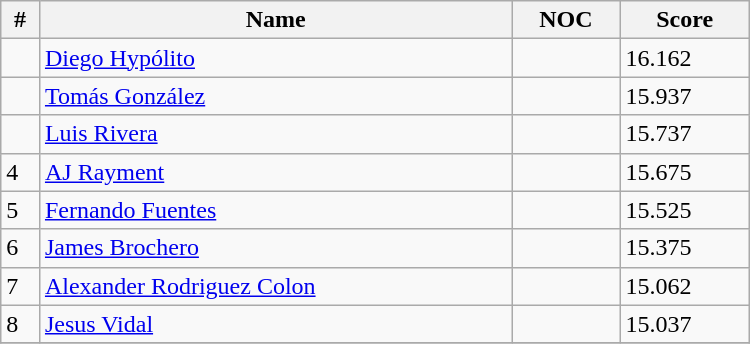<table class="wikitable" width=500>
<tr>
<th>#</th>
<th>Name</th>
<th>NOC</th>
<th>Score</th>
</tr>
<tr>
<td></td>
<td><a href='#'>Diego Hypólito</a></td>
<td></td>
<td>16.162</td>
</tr>
<tr>
<td></td>
<td><a href='#'>Tomás González</a></td>
<td></td>
<td>15.937</td>
</tr>
<tr>
<td></td>
<td><a href='#'>Luis Rivera</a></td>
<td></td>
<td>15.737</td>
</tr>
<tr>
<td>4</td>
<td><a href='#'>AJ Rayment</a></td>
<td></td>
<td>15.675</td>
</tr>
<tr>
<td>5</td>
<td><a href='#'>Fernando Fuentes</a></td>
<td></td>
<td>15.525</td>
</tr>
<tr>
<td>6</td>
<td><a href='#'>James Brochero</a></td>
<td></td>
<td>15.375</td>
</tr>
<tr>
<td>7</td>
<td><a href='#'>Alexander Rodriguez Colon</a></td>
<td></td>
<td>15.062</td>
</tr>
<tr>
<td>8</td>
<td><a href='#'>Jesus Vidal</a></td>
<td></td>
<td>15.037</td>
</tr>
<tr>
</tr>
</table>
